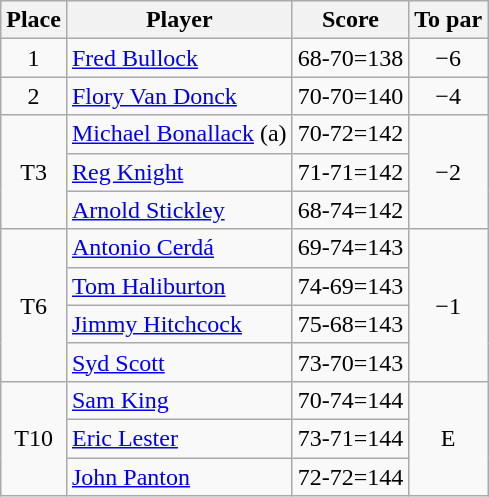<table class="wikitable">
<tr>
<th>Place</th>
<th>Player</th>
<th>Score</th>
<th>To par</th>
</tr>
<tr>
<td align=center>1</td>
<td> <a href='#'>Fred Bullock</a></td>
<td align=center>68-70=138</td>
<td align=center>−6</td>
</tr>
<tr>
<td align=center>2</td>
<td> <a href='#'>Flory Van Donck</a></td>
<td align=center>70-70=140</td>
<td align=center>−4</td>
</tr>
<tr>
<td rowspan="3" align=center>T3</td>
<td> <a href='#'>Michael Bonallack</a> (a)</td>
<td align=center>70-72=142</td>
<td rowspan="3" align=center>−2</td>
</tr>
<tr>
<td> <a href='#'>Reg Knight</a></td>
<td align=center>71-71=142</td>
</tr>
<tr>
<td> <a href='#'>Arnold Stickley</a></td>
<td align=center>68-74=142</td>
</tr>
<tr>
<td rowspan="4" align=center>T6</td>
<td> <a href='#'>Antonio Cerdá</a></td>
<td align=center>69-74=143</td>
<td rowspan="4" align=center>−1</td>
</tr>
<tr>
<td> <a href='#'>Tom Haliburton</a></td>
<td align=center>74-69=143</td>
</tr>
<tr>
<td> <a href='#'>Jimmy Hitchcock</a></td>
<td align=center>75-68=143</td>
</tr>
<tr>
<td> <a href='#'>Syd Scott</a></td>
<td align=center>73-70=143</td>
</tr>
<tr>
<td rowspan="3" align=center>T10</td>
<td> <a href='#'>Sam King</a></td>
<td align=center>70-74=144</td>
<td rowspan="3" align=center>E</td>
</tr>
<tr>
<td> <a href='#'>Eric Lester</a></td>
<td align=center>73-71=144</td>
</tr>
<tr>
<td> <a href='#'>John Panton</a></td>
<td align=center>72-72=144</td>
</tr>
</table>
